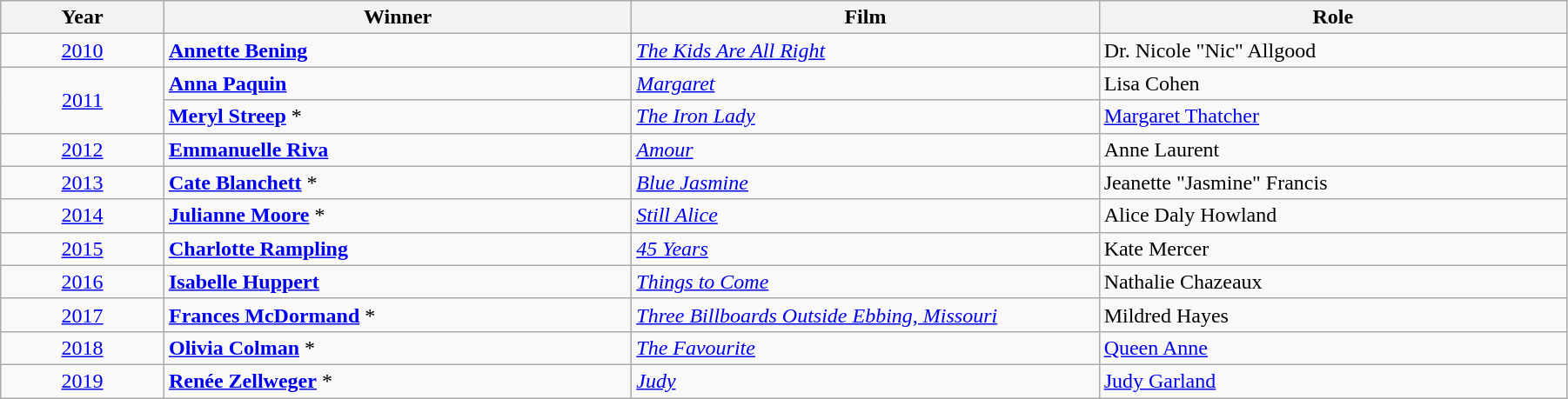<table class="wikitable" width="95%" cellpadding="5">
<tr>
<th width="100"><strong>Year</strong></th>
<th width="300"><strong>Winner</strong></th>
<th width="300"><strong>Film</strong></th>
<th width="300"><strong>Role</strong></th>
</tr>
<tr>
<td style="text-align:center;"><a href='#'>2010</a></td>
<td><strong><a href='#'>Annette Bening</a></strong></td>
<td><em><a href='#'>The Kids Are All Right</a></em></td>
<td>Dr. Nicole "Nic" Allgood</td>
</tr>
<tr>
<td rowspan="2" style="text-align:center;"><a href='#'>2011</a></td>
<td><strong><a href='#'>Anna Paquin</a></strong></td>
<td><em><a href='#'>Margaret</a></em></td>
<td>Lisa Cohen</td>
</tr>
<tr>
<td><strong><a href='#'>Meryl Streep</a></strong> *</td>
<td><em><a href='#'>The Iron Lady</a></em></td>
<td><a href='#'>Margaret Thatcher</a></td>
</tr>
<tr>
<td style="text-align:center;"><a href='#'>2012</a></td>
<td><strong><a href='#'>Emmanuelle Riva</a></strong></td>
<td><em><a href='#'>Amour</a></em></td>
<td>Anne Laurent</td>
</tr>
<tr>
<td style="text-align:center;"><a href='#'>2013</a></td>
<td><strong><a href='#'>Cate Blanchett</a></strong> *</td>
<td><em><a href='#'>Blue Jasmine</a></em></td>
<td>Jeanette "Jasmine" Francis</td>
</tr>
<tr>
<td style="text-align:center;"><a href='#'>2014</a></td>
<td><strong><a href='#'>Julianne Moore</a></strong> *</td>
<td><em><a href='#'>Still Alice</a></em></td>
<td>Alice Daly Howland</td>
</tr>
<tr>
<td style="text-align:center;"><a href='#'>2015</a></td>
<td><strong><a href='#'>Charlotte Rampling</a></strong></td>
<td><em><a href='#'>45 Years</a></em></td>
<td>Kate Mercer</td>
</tr>
<tr>
<td style="text-align:center;"><a href='#'>2016</a></td>
<td><strong><a href='#'>Isabelle Huppert</a></strong></td>
<td><em><a href='#'>Things to Come</a></em></td>
<td>Nathalie Chazeaux</td>
</tr>
<tr>
<td style="text-align:center;"><a href='#'>2017</a></td>
<td><strong><a href='#'>Frances McDormand</a></strong> *</td>
<td><em><a href='#'>Three Billboards Outside Ebbing, Missouri</a></em></td>
<td>Mildred Hayes</td>
</tr>
<tr>
<td style="text-align:center;"><a href='#'>2018</a></td>
<td><strong><a href='#'>Olivia Colman</a></strong> *</td>
<td><em><a href='#'>The Favourite</a></em></td>
<td><a href='#'>Queen Anne</a></td>
</tr>
<tr>
<td style="text-align:center;"><a href='#'>2019</a></td>
<td><strong><a href='#'>Renée Zellweger</a></strong> *</td>
<td><em><a href='#'>Judy</a></em></td>
<td><a href='#'>Judy Garland</a></td>
</tr>
</table>
